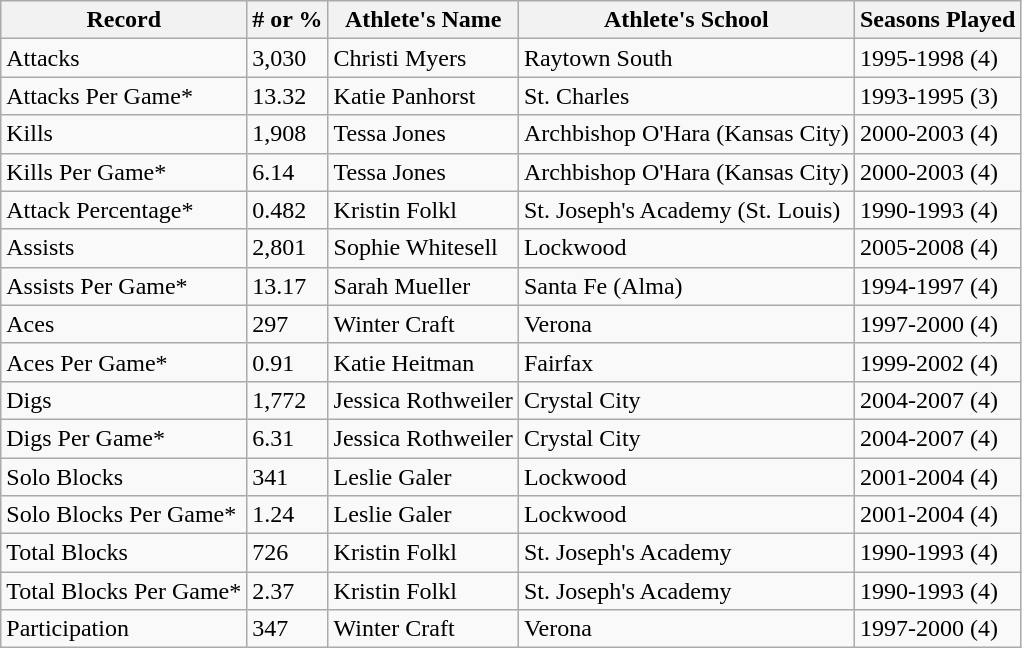<table class="wikitable sortable" font=90%">
<tr>
<th><strong>Record</strong></th>
<th><strong># or %</strong></th>
<th><strong>Athlete's Name</strong></th>
<th><strong>Athlete's School</strong></th>
<th><strong>Seasons Played</strong></th>
</tr>
<tr>
<td>Attacks</td>
<td>3,030</td>
<td>Christi Myers</td>
<td>Raytown South</td>
<td>1995-1998 (4)</td>
</tr>
<tr>
<td>Attacks Per Game*</td>
<td>13.32</td>
<td>Katie Panhorst</td>
<td>St. Charles</td>
<td>1993-1995 (3)</td>
</tr>
<tr>
<td>Kills</td>
<td>1,908</td>
<td>Tessa Jones</td>
<td>Archbishop O'Hara (Kansas City)</td>
<td>2000-2003 (4)</td>
</tr>
<tr>
<td>Kills Per Game*</td>
<td>6.14</td>
<td>Tessa Jones</td>
<td>Archbishop O'Hara (Kansas City)</td>
<td>2000-2003 (4)</td>
</tr>
<tr>
<td>Attack Percentage*</td>
<td>0.482</td>
<td>Kristin Folkl</td>
<td>St. Joseph's Academy (St. Louis)</td>
<td>1990-1993 (4)</td>
</tr>
<tr>
<td>Assists</td>
<td>2,801</td>
<td>Sophie Whitesell</td>
<td>Lockwood</td>
<td>2005-2008 (4)</td>
</tr>
<tr>
<td>Assists Per Game*</td>
<td>13.17</td>
<td>Sarah Mueller</td>
<td>Santa Fe (Alma)</td>
<td>1994-1997 (4)</td>
</tr>
<tr>
<td>Aces</td>
<td>297</td>
<td>Winter Craft</td>
<td>Verona</td>
<td>1997-2000 (4)</td>
</tr>
<tr>
<td>Aces Per Game*</td>
<td>0.91</td>
<td>Katie Heitman</td>
<td>Fairfax</td>
<td>1999-2002 (4)</td>
</tr>
<tr>
<td>Digs</td>
<td>1,772</td>
<td>Jessica Rothweiler</td>
<td>Crystal City</td>
<td>2004-2007 (4)</td>
</tr>
<tr>
<td>Digs Per Game*</td>
<td>6.31</td>
<td>Jessica Rothweiler</td>
<td>Crystal City</td>
<td>2004-2007 (4)</td>
</tr>
<tr>
<td>Solo Blocks</td>
<td>341</td>
<td>Leslie Galer</td>
<td>Lockwood</td>
<td>2001-2004 (4)</td>
</tr>
<tr>
<td>Solo Blocks Per Game*</td>
<td>1.24</td>
<td>Leslie Galer</td>
<td>Lockwood</td>
<td>2001-2004 (4)</td>
</tr>
<tr>
<td>Total Blocks</td>
<td>726</td>
<td>Kristin Folkl</td>
<td>St. Joseph's Academy</td>
<td>1990-1993 (4)</td>
</tr>
<tr>
<td>Total Blocks Per Game*</td>
<td>2.37</td>
<td>Kristin Folkl</td>
<td>St. Joseph's Academy</td>
<td>1990-1993 (4)</td>
</tr>
<tr>
<td>Participation</td>
<td>347</td>
<td>Winter Craft</td>
<td>Verona</td>
<td>1997-2000 (4)</td>
</tr>
</table>
